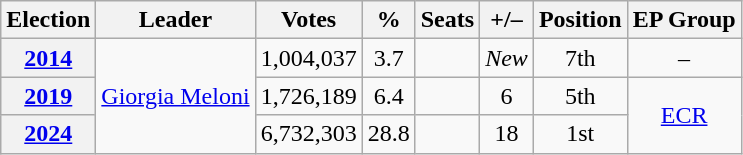<table class="wikitable" style="text-align:center">
<tr>
<th>Election</th>
<th>Leader</th>
<th>Votes</th>
<th>%</th>
<th>Seats</th>
<th>+/–</th>
<th>Position</th>
<th>EP Group</th>
</tr>
<tr>
<th><a href='#'>2014</a></th>
<td rowspan="3"><a href='#'>Giorgia Meloni</a></td>
<td>1,004,037</td>
<td>3.7</td>
<td></td>
<td><em>New</em></td>
<td>7th</td>
<td>–</td>
</tr>
<tr>
<th><a href='#'>2019</a></th>
<td>1,726,189</td>
<td>6.4</td>
<td></td>
<td> 6</td>
<td> 5th</td>
<td rowspan=2><a href='#'>ECR</a></td>
</tr>
<tr>
<th><a href='#'>2024</a></th>
<td>6,732,303</td>
<td>28.8</td>
<td></td>
<td> 18</td>
<td> 1st</td>
</tr>
</table>
